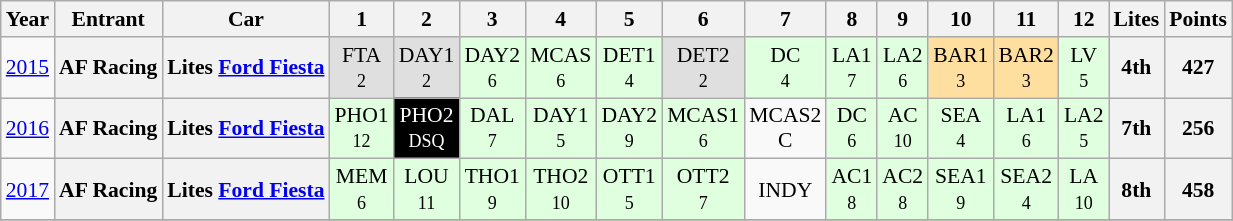<table class="wikitable" border="1" style="text-align:center; font-size:90%;">
<tr valign="top">
<th>Year</th>
<th>Entrant</th>
<th>Car</th>
<th>1</th>
<th>2</th>
<th>3</th>
<th>4</th>
<th>5</th>
<th>6</th>
<th>7</th>
<th>8</th>
<th>9</th>
<th>10</th>
<th>11</th>
<th>12</th>
<th>Lites</th>
<th>Points</th>
</tr>
<tr>
<td><a href='#'>2015</a></td>
<th>AF Racing</th>
<th>Lites <a href='#'>Ford Fiesta</a></th>
<td style="background:#DFDFDF;">FTA<br><small>2</small></td>
<td style="background:#DFDFDF;">DAY1<br><small>2</small></td>
<td style="background:#DFFFDF;">DAY2<br><small>6</small></td>
<td style="background:#DFFFDF;">MCAS<br><small>6</small></td>
<td style="background:#DFFFDF;">DET1<br><small>4</small></td>
<td style="background:#DFDFDF;">DET2<br><small>2</small></td>
<td style="background:#DFFFDF;">DC<br><small>4</small></td>
<td style="background:#DFFFDF;">LA1<br><small>7</small></td>
<td style="background:#DFFFDF;">LA2<br><small>6</small></td>
<td style="background:#FFDF9F;">BAR1<br><small>3</small></td>
<td style="background:#FFDF9F;">BAR2<br><small>3</small></td>
<td style="background:#DFFFDF;">LV<br><small>5</small></td>
<th>4th</th>
<th>427</th>
</tr>
<tr>
<td><a href='#'>2016</a></td>
<th>AF Racing</th>
<th>Lites <a href='#'>Ford Fiesta</a></th>
<td style="background:#DFFFDF;">PHO1<br><small>12</small></td>
<td style="background:#000000; color:white;">PHO2<br><small>DSQ</small></td>
<td style="background:#DFFFDF;">DAL<br><small>7</small></td>
<td style="background:#DFFFDF;">DAY1<br><small>5</small></td>
<td style="background:#DFFFDF;">DAY2<br><small>9</small></td>
<td style="background:#DFFFDF;">MCAS1<br><small>6</small></td>
<td>MCAS2<br>C<br></td>
<td style="background:#DFFFDF;">DC<br><small>6</small></td>
<td style="background:#DFFFDF;">AC<br><small>10</small></td>
<td style="background:#DFFFDF;">SEA<br><small>4</small></td>
<td style="background:#DFFFDF;">LA1<br><small>6</small></td>
<td style="background:#DFFFDF;">LA2<br><small>5</small></td>
<th>7th</th>
<th>256</th>
</tr>
<tr>
<td><a href='#'>2017</a></td>
<th>AF Racing</th>
<th>Lites <a href='#'>Ford Fiesta</a></th>
<td style="background:#DFFFDF;">MEM<br><small>6</small></td>
<td style="background:#DFFFDF;">LOU<br><small>11</small></td>
<td style="background:#DFFFDF;">THO1<br><small>9</small></td>
<td style="background:#DFFFDF;">THO2<br><small>10</small></td>
<td style="background:#DFFFDF;">OTT1<br><small>5</small></td>
<td style="background:#DFFFDF;">OTT2<br><small>7</small></td>
<td>INDY<br><small></small></td>
<td style="background:#DFFFDF;">AC1<br><small>8</small></td>
<td style="background:#DFFFDF;">AC2<br><small>8</small></td>
<td style="background:#DFFFDF;">SEA1<br><small>9</small></td>
<td style="background:#DFFFDF;">SEA2<br><small>4</small></td>
<td style="background:#DFFFDF;">LA<br><small>10</small></td>
<th>8th</th>
<th>458</th>
</tr>
<tr>
</tr>
</table>
